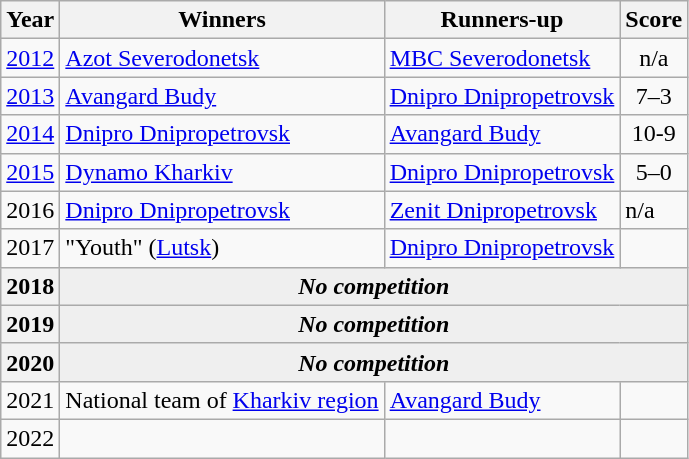<table class="wikitable">
<tr>
<th>Year</th>
<th>Winners</th>
<th>Runners-up</th>
<th>Score</th>
</tr>
<tr>
<td><a href='#'>2012</a></td>
<td><a href='#'>Azot Severodonetsk</a></td>
<td><a href='#'>MBC Severodonetsk</a></td>
<td align=center>n/a</td>
</tr>
<tr>
<td><a href='#'>2013</a></td>
<td><a href='#'>Avangard Budy</a></td>
<td><a href='#'>Dnipro Dnipropetrovsk</a></td>
<td align=center>7–3</td>
</tr>
<tr>
<td><a href='#'>2014</a></td>
<td><a href='#'>Dnipro Dnipropetrovsk</a></td>
<td><a href='#'>Avangard Budy</a></td>
<td align=center>10-9</td>
</tr>
<tr>
<td><a href='#'>2015</a></td>
<td><a href='#'>Dynamo Kharkiv</a></td>
<td><a href='#'>Dnipro Dnipropetrovsk</a></td>
<td align=center>5–0</td>
</tr>
<tr>
<td>2016</td>
<td><a href='#'>Dnipro Dnipropetrovsk</a></td>
<td><a href='#'>Zenit Dnipropetrovsk</a></td>
<td>n/a</td>
</tr>
<tr>
<td>2017</td>
<td>"Youth" (<a href='#'>Lutsk</a>)</td>
<td><a href='#'>Dnipro Dnipropetrovsk</a></td>
<td></td>
</tr>
<tr>
<th>2018</th>
<td style="background:#eeee" align=center colspan=3><strong><em>No competition</em></strong></td>
</tr>
<tr>
<th>2019</th>
<td style="background:#eeee" align=center colspan=3><strong><em>No competition</em></strong></td>
</tr>
<tr>
<th>2020</th>
<td style="background:#eeee" align=center colspan=3><strong><em>No competition</em></strong></td>
</tr>
<tr>
<td>2021</td>
<td>National team of <a href='#'>Kharkiv region</a></td>
<td><a href='#'>Avangard Budy</a></td>
<td></td>
</tr>
<tr>
<td>2022</td>
<td></td>
<td></td>
<td></td>
</tr>
</table>
